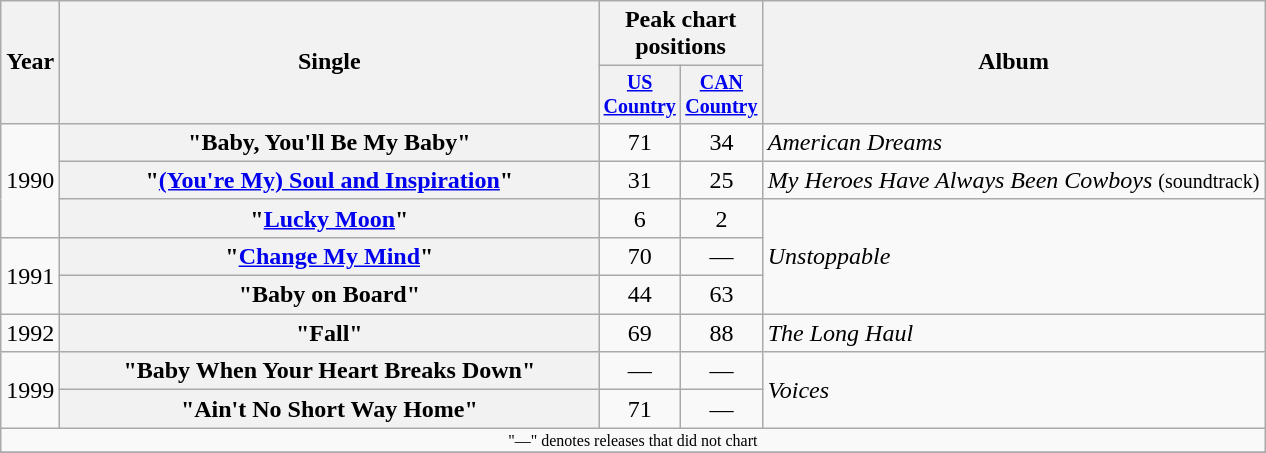<table class="wikitable plainrowheaders" style="text-align:center;">
<tr>
<th rowspan="2">Year</th>
<th rowspan="2" style="width:22em;">Single</th>
<th colspan="2">Peak chart<br>positions</th>
<th rowspan="2">Album</th>
</tr>
<tr style="font-size:smaller;">
<th width="45"><a href='#'>US Country</a><br></th>
<th width="45"><a href='#'>CAN Country</a><br></th>
</tr>
<tr>
<td rowspan="3">1990</td>
<th scope="row">"Baby, You'll Be My Baby"</th>
<td>71</td>
<td>34</td>
<td align="left"><em>American Dreams</em></td>
</tr>
<tr>
<th scope="row">"<a href='#'>(You're My) Soul and Inspiration</a>"</th>
<td>31</td>
<td>25</td>
<td align="left"><em>My Heroes Have Always Been Cowboys</em> <small>(soundtrack)</small></td>
</tr>
<tr>
<th scope="row">"<a href='#'>Lucky Moon</a>"</th>
<td>6</td>
<td>2</td>
<td align="left" rowspan="3"><em>Unstoppable</em></td>
</tr>
<tr>
<td rowspan="2">1991</td>
<th scope="row">"<a href='#'>Change My Mind</a>"</th>
<td>70</td>
<td>—</td>
</tr>
<tr>
<th scope="row">"Baby on Board"</th>
<td>44</td>
<td>63</td>
</tr>
<tr>
<td>1992</td>
<th scope="row">"Fall"</th>
<td>69</td>
<td>88</td>
<td align="left"><em>The Long Haul</em></td>
</tr>
<tr>
<td rowspan="2">1999</td>
<th scope="row">"Baby When Your Heart Breaks Down"</th>
<td>—</td>
<td>—</td>
<td rowspan="2" align="left"><em>Voices</em></td>
</tr>
<tr>
<th scope="row">"Ain't No Short Way Home"</th>
<td>71</td>
<td>—</td>
</tr>
<tr>
<td colspan="10" style="font-size:8pt">"—" denotes releases that did not chart</td>
</tr>
<tr>
</tr>
</table>
